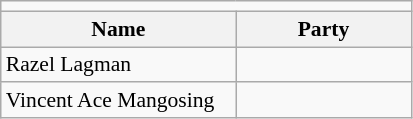<table class=wikitable style="font-size:90%">
<tr>
<td colspan=4 bgcolor=></td>
</tr>
<tr>
<th width=150px>Name</th>
<th colspan=2 width=110px>Party</th>
</tr>
<tr>
<td>Razel Lagman</td>
<td></td>
</tr>
<tr>
<td>Vincent Ace Mangosing</td>
<td></td>
</tr>
</table>
